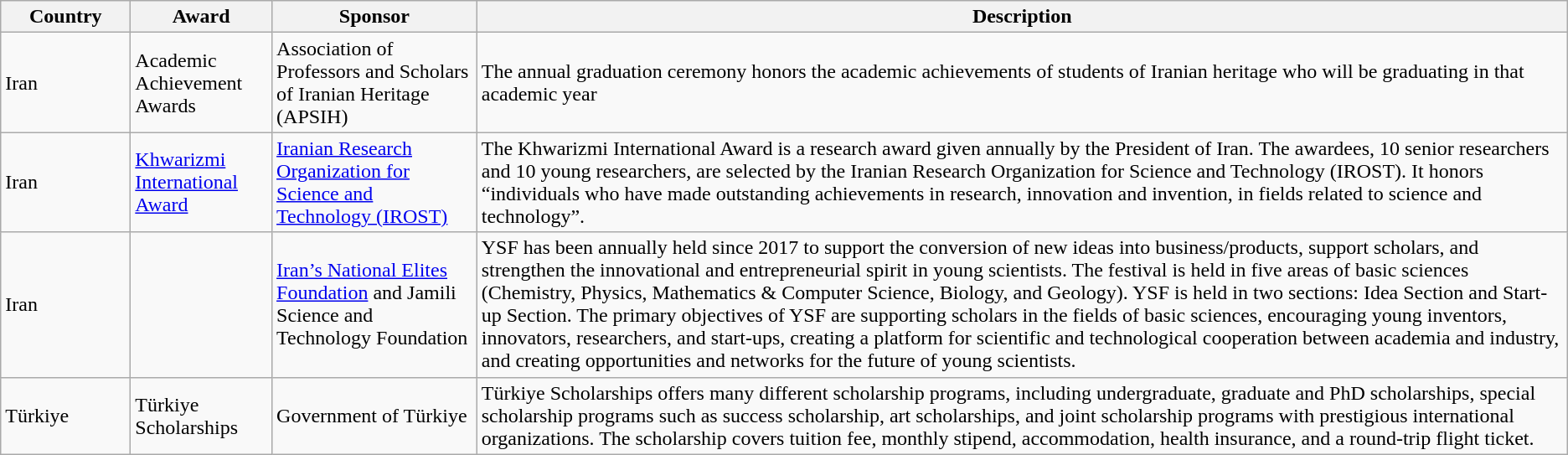<table class="wikitable sortable">
<tr>
<th style="width:6em;">Country</th>
<th>Award</th>
<th>Sponsor</th>
<th>Description</th>
</tr>
<tr>
<td>Iran</td>
<td>Academic Achievement Awards</td>
<td>Association of Professors and Scholars of Iranian Heritage (APSIH)</td>
<td>The annual graduation ceremony honors the academic achievements of students of Iranian heritage who will be graduating in that academic year</td>
</tr>
<tr>
<td>Iran</td>
<td><a href='#'>Khwarizmi International Award</a></td>
<td><a href='#'>Iranian Research Organization for Science and Technology (IROST)</a></td>
<td>The Khwarizmi International Award is a research award given annually by the President of Iran. The awardees, 10 senior researchers and 10 young researchers, are selected by the Iranian Research Organization for Science and Technology (IROST). It honors “individuals who have made outstanding achievements in research, innovation and invention, in fields related to science and technology”.</td>
</tr>
<tr>
<td>Iran</td>
<td></td>
<td><a href='#'>Iran’s National Elites Foundation</a> and Jamili Science and Technology Foundation</td>
<td>YSF has been annually held since 2017 to support the conversion of new ideas into business/products, support scholars, and strengthen the innovational and entrepreneurial spirit in young scientists. The festival is held in five areas of basic sciences (Chemistry, Physics, Mathematics & Computer Science, Biology, and Geology). YSF is held in two sections: Idea Section and Start-up Section. The primary objectives of YSF are supporting scholars in the fields of basic sciences, encouraging young inventors, innovators, researchers, and start-ups, creating a platform for scientific and technological cooperation between academia and industry, and creating opportunities and networks for the future of young scientists.</td>
</tr>
<tr>
<td>Türkiye</td>
<td>Türkiye Scholarships</td>
<td>Government of Türkiye</td>
<td>Türkiye Scholarships offers many different scholarship programs, including undergraduate, graduate and PhD scholarships, special scholarship programs such as success scholarship, art scholarships, and joint scholarship programs with prestigious international organizations. The scholarship covers tuition fee, monthly stipend, accommodation, health insurance, and a round-trip flight ticket.</td>
</tr>
</table>
